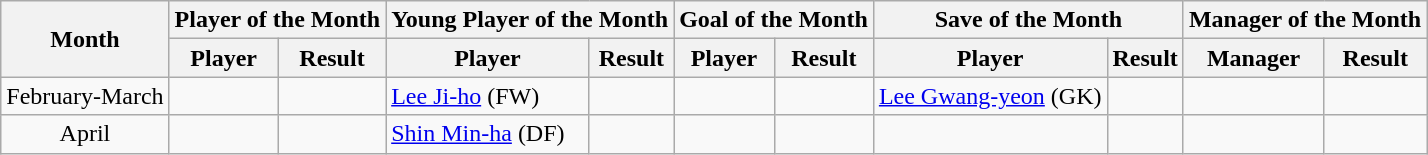<table class="wikitable">
<tr>
<th rowspan="2">Month</th>
<th colspan="2">Player of the Month</th>
<th colspan="2">Young Player of the Month</th>
<th colspan="2">Goal of the Month</th>
<th colspan="2">Save of the Month</th>
<th colspan="2">Manager of the Month</th>
</tr>
<tr>
<th>Player</th>
<th>Result</th>
<th>Player</th>
<th>Result</th>
<th>Player</th>
<th>Result</th>
<th>Player</th>
<th>Result</th>
<th>Manager</th>
<th>Result</th>
</tr>
<tr>
<td align=center>February-March</td>
<td></td>
<td></td>
<td> <a href='#'>Lee Ji-ho</a> (FW)</td>
<td></td>
<td></td>
<td></td>
<td> <a href='#'>Lee Gwang-yeon</a> (GK)</td>
<td></td>
<td></td>
<td></td>
</tr>
<tr>
<td align=center>April</td>
<td></td>
<td></td>
<td> <a href='#'>Shin Min-ha</a> (DF)</td>
<td></td>
<td></td>
<td></td>
<td></td>
<td></td>
<td></td>
<td></td>
</tr>
</table>
